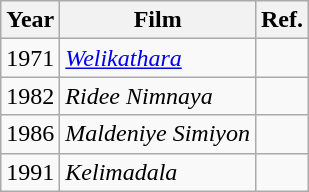<table class="wikitable">
<tr>
<th>Year</th>
<th>Film</th>
<th>Ref.</th>
</tr>
<tr>
<td>1971</td>
<td><em><a href='#'>Welikathara</a></em></td>
<td></td>
</tr>
<tr>
<td>1982</td>
<td><em>Ridee Nimnaya</em></td>
<td></td>
</tr>
<tr>
<td>1986</td>
<td><em>Maldeniye Simiyon</em></td>
<td></td>
</tr>
<tr>
<td>1991</td>
<td><em>Kelimadala</em></td>
<td></td>
</tr>
</table>
